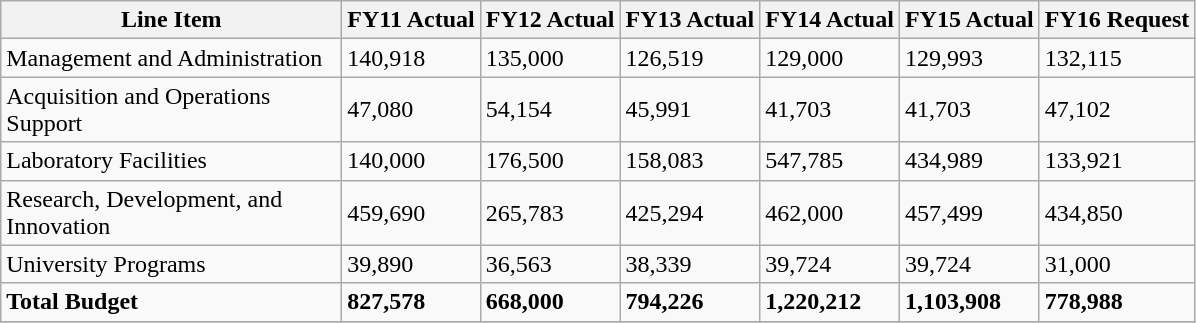<table class="wikitable">
<tr>
<th scope="col" width="220">Line Item</th>
<th>FY11 Actual</th>
<th>FY12 Actual</th>
<th>FY13 Actual</th>
<th>FY14 Actual</th>
<th>FY15 Actual</th>
<th>FY16 Request</th>
</tr>
<tr>
<td>Management and Administration</td>
<td>140,918</td>
<td>135,000</td>
<td>126,519</td>
<td>129,000</td>
<td>129,993</td>
<td>132,115</td>
</tr>
<tr>
<td>Acquisition and Operations Support</td>
<td>47,080</td>
<td>54,154</td>
<td>45,991</td>
<td>41,703</td>
<td>41,703</td>
<td>47,102</td>
</tr>
<tr>
<td>Laboratory Facilities</td>
<td>140,000</td>
<td>176,500</td>
<td>158,083</td>
<td>547,785</td>
<td>434,989</td>
<td>133,921</td>
</tr>
<tr>
<td>Research, Development, and Innovation</td>
<td>459,690</td>
<td>265,783</td>
<td>425,294</td>
<td>462,000</td>
<td>457,499</td>
<td>434,850</td>
</tr>
<tr>
<td>University Programs</td>
<td>39,890</td>
<td>36,563</td>
<td>38,339</td>
<td>39,724</td>
<td>39,724</td>
<td>31,000</td>
</tr>
<tr>
<td><strong>Total Budget</strong></td>
<td><strong>827,578</strong></td>
<td><strong>668,000</strong></td>
<td><strong>794,226</strong></td>
<td><strong>1,220,212</strong></td>
<td><strong>1,103,908</strong></td>
<td><strong>778,988</strong></td>
</tr>
<tr>
</tr>
</table>
